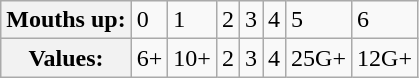<table class="wikitable">
<tr>
<th>Mouths up:</th>
<td>0</td>
<td>1</td>
<td>2</td>
<td>3</td>
<td>4</td>
<td>5</td>
<td>6</td>
</tr>
<tr>
<th>Values:</th>
<td>6+</td>
<td>10+</td>
<td>2</td>
<td>3</td>
<td>4</td>
<td>25G+</td>
<td>12G+</td>
</tr>
</table>
